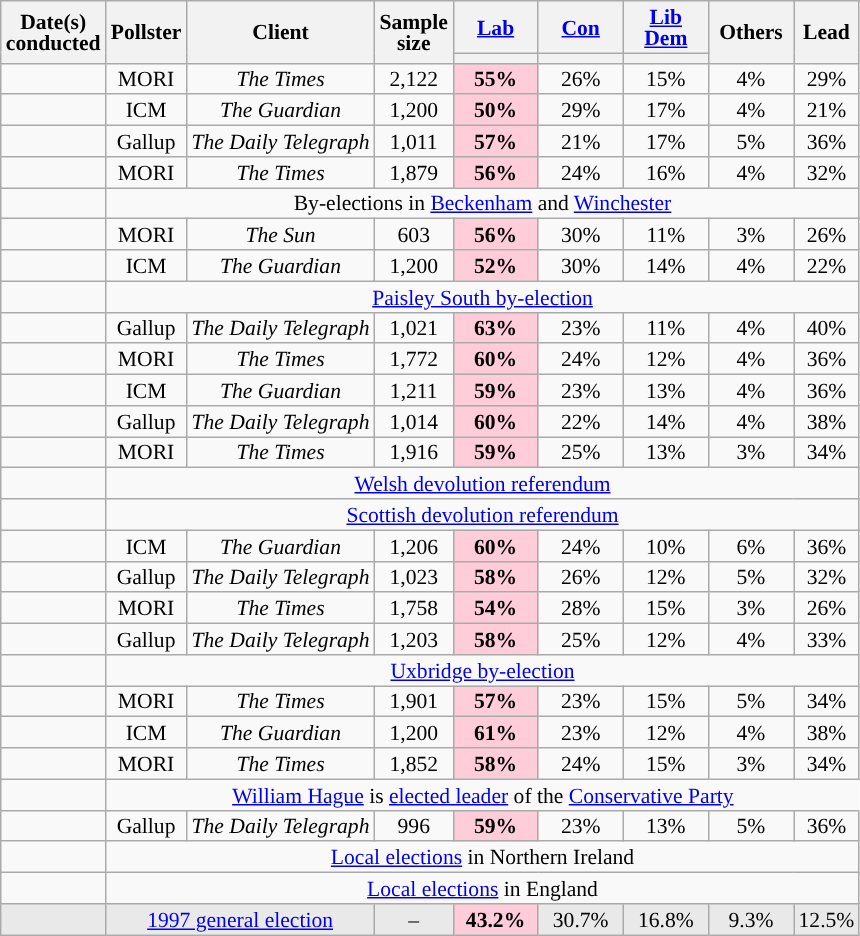<table class="wikitable sortable mw-datatable" style="text-align:center;font-size:90%;line-height:14px;">
<tr>
<th rowspan="2">Date(s)<br>conducted</th>
<th rowspan="2">Pollster</th>
<th rowspan="2">Client</th>
<th rowspan="2" data-sort-type="number">Sample<br>size</th>
<th class="unsortable" style="width:50px;"><a href='#'>Lab</a></th>
<th class="unsortable" style="width:50px;"><a href='#'>Con</a></th>
<th class="unsortable" style="width:50px;"><a href='#'>Lib Dem</a></th>
<th rowspan="2" class="unsortable" style="width:50px;">Others</th>
<th rowspan="2" data-sort-type="number">Lead</th>
</tr>
<tr>
<th data-sort-type="number" style="background:"></th>
<th data-sort-type="number" style="background:"></th>
<th data-sort-type="number" style="background:"></th>
</tr>
<tr>
<td></td>
<td>MORI</td>
<td><em>The Times</em></td>
<td>2,122</td>
<td style="background:#FFCCDA;"><strong>55%</strong></td>
<td>26%</td>
<td>15%</td>
<td>4%</td>
<td style="background:">29%</td>
</tr>
<tr>
<td></td>
<td>ICM</td>
<td><em>The Guardian</em></td>
<td>1,200</td>
<td style="background:#FFCCDA;"><strong>50%</strong></td>
<td>29%</td>
<td>17%</td>
<td>4%</td>
<td style="background:">21%</td>
</tr>
<tr>
<td></td>
<td>Gallup</td>
<td><em>The Daily Telegraph</em></td>
<td>1,011</td>
<td style="background:#FFCCDA;"><strong>57%</strong></td>
<td>21%</td>
<td>17%</td>
<td>5%</td>
<td style="background:">36%</td>
</tr>
<tr>
<td></td>
<td>MORI</td>
<td><em>The Times</em></td>
<td>1,879</td>
<td style="background:#FFCCDA;"><strong>56%</strong></td>
<td>24%</td>
<td>16%</td>
<td>4%</td>
<td style="background:">32%</td>
</tr>
<tr>
<td></td>
<td colspan=8>By-elections in <a href='#'>Beckenham</a> and <a href='#'>Winchester</a></td>
</tr>
<tr>
<td></td>
<td>MORI</td>
<td><em>The Sun</em></td>
<td>603</td>
<td style="background:#FFCCDA;"><strong>56%</strong></td>
<td>30%</td>
<td>11%</td>
<td>3%</td>
<td style="background:">26%</td>
</tr>
<tr>
<td></td>
<td>ICM</td>
<td><em>The Guardian</em></td>
<td>1,200</td>
<td style="background:#FFCCDA;"><strong>52%</strong></td>
<td>30%</td>
<td>14%</td>
<td>4%</td>
<td style="background:">22%</td>
</tr>
<tr>
<td></td>
<td colspan=8><a href='#'>Paisley South by-election</a></td>
</tr>
<tr>
<td></td>
<td>Gallup</td>
<td><em>The Daily Telegraph</em></td>
<td>1,021</td>
<td style="background:#FFCCDA;"><strong>63%</strong></td>
<td>23%</td>
<td>11%</td>
<td>4%</td>
<td style="background:">40%</td>
</tr>
<tr>
<td></td>
<td>MORI</td>
<td><em>The Times</em></td>
<td>1,772</td>
<td style="background:#FFCCDA;"><strong>60%</strong></td>
<td>24%</td>
<td>12%</td>
<td>4%</td>
<td style="background:">36%</td>
</tr>
<tr>
<td></td>
<td>ICM</td>
<td><em>The Guardian</em></td>
<td>1,211</td>
<td style="background:#FFCCDA;"><strong>59%</strong></td>
<td>23%</td>
<td>13%</td>
<td>4%</td>
<td style="background:">36%</td>
</tr>
<tr>
<td></td>
<td>Gallup</td>
<td><em>The Daily Telegraph</em></td>
<td>1,014</td>
<td style="background:#FFCCDA;"><strong>60%</strong></td>
<td>22%</td>
<td>14%</td>
<td>4%</td>
<td style="background:">38%</td>
</tr>
<tr>
<td></td>
<td>MORI</td>
<td><em>The Times</em></td>
<td>1,916</td>
<td style="background:#FFCCDA;"><strong>59%</strong></td>
<td>25%</td>
<td>13%</td>
<td>3%</td>
<td style="background:">34%</td>
</tr>
<tr>
<td></td>
<td colspan=8><a href='#'>Welsh devolution referendum</a></td>
</tr>
<tr>
<td></td>
<td colspan=8><a href='#'>Scottish devolution referendum</a></td>
</tr>
<tr>
<td></td>
<td>ICM</td>
<td><em>The Guardian</em></td>
<td>1,206</td>
<td style="background:#FFCCDA;"><strong>60%</strong></td>
<td>24%</td>
<td>10%</td>
<td>6%</td>
<td style="background:">36%</td>
</tr>
<tr>
<td></td>
<td>Gallup</td>
<td><em>The Daily Telegraph</em></td>
<td>1,023</td>
<td style="background:#FFCCDA;"><strong>58%</strong></td>
<td>26%</td>
<td>12%</td>
<td>5%</td>
<td style="background:">32%</td>
</tr>
<tr>
<td></td>
<td>MORI</td>
<td><em>The Times</em></td>
<td>1,758</td>
<td style="background:#FFCCDA;"><strong>54%</strong></td>
<td>28%</td>
<td>15%</td>
<td>3%</td>
<td style="background:">26%</td>
</tr>
<tr>
<td></td>
<td>Gallup</td>
<td><em>The Daily Telegraph</em></td>
<td>1,203</td>
<td style="background:#FFCCDA;"><strong>58%</strong></td>
<td>25%</td>
<td>12%</td>
<td>4%</td>
<td style="background:">33%</td>
</tr>
<tr>
<td></td>
<td colspan=8><a href='#'>Uxbridge by-election</a></td>
</tr>
<tr>
<td></td>
<td>MORI</td>
<td><em>The Times</em></td>
<td>1,901</td>
<td style="background:#FFCCDA;"><strong>57%</strong></td>
<td>23%</td>
<td>15%</td>
<td>5%</td>
<td style="background:">34%</td>
</tr>
<tr>
<td></td>
<td>ICM</td>
<td><em>The Guardian</em></td>
<td>1,200</td>
<td style="background:#FFCCDA;"><strong>61%</strong></td>
<td>23%</td>
<td>12%</td>
<td>4%</td>
<td style="background:">38%</td>
</tr>
<tr>
<td></td>
<td>MORI</td>
<td><em>The Times</em></td>
<td>1,852</td>
<td style="background:#FFCCDA;"><strong>58%</strong></td>
<td>24%</td>
<td>15%</td>
<td>3%</td>
<td style="background:">34%</td>
</tr>
<tr>
<td></td>
<td colspan="8" style="border-right-style:hidden;"><a href='#'>William Hague</a> is <a href='#'>elected leader</a> of the <a href='#'>Conservative Party</a></td>
</tr>
<tr>
<td></td>
<td>Gallup</td>
<td><em>The Daily Telegraph</em></td>
<td>996</td>
<td style="background:#FFCCDA;"><strong>59%</strong></td>
<td>23%</td>
<td>13%</td>
<td>5%</td>
<td style="background:">36%</td>
</tr>
<tr>
<td></td>
<td colspan=8><a href='#'>Local elections</a> in Northern Ireland</td>
</tr>
<tr>
<td></td>
<td colspan=8><a href='#'>Local elections</a> in England</td>
</tr>
<tr style="background:#E9E9E9;">
<td></td>
<td colspan="2"><a href='#'>1997 general election</a></td>
<td>–</td>
<td style="background:#FFCCDA;"><strong>43.2%</strong></td>
<td>30.7%</td>
<td>16.8%</td>
<td>9.3%</td>
<td style="background:">12.5%</td>
</tr>
</table>
